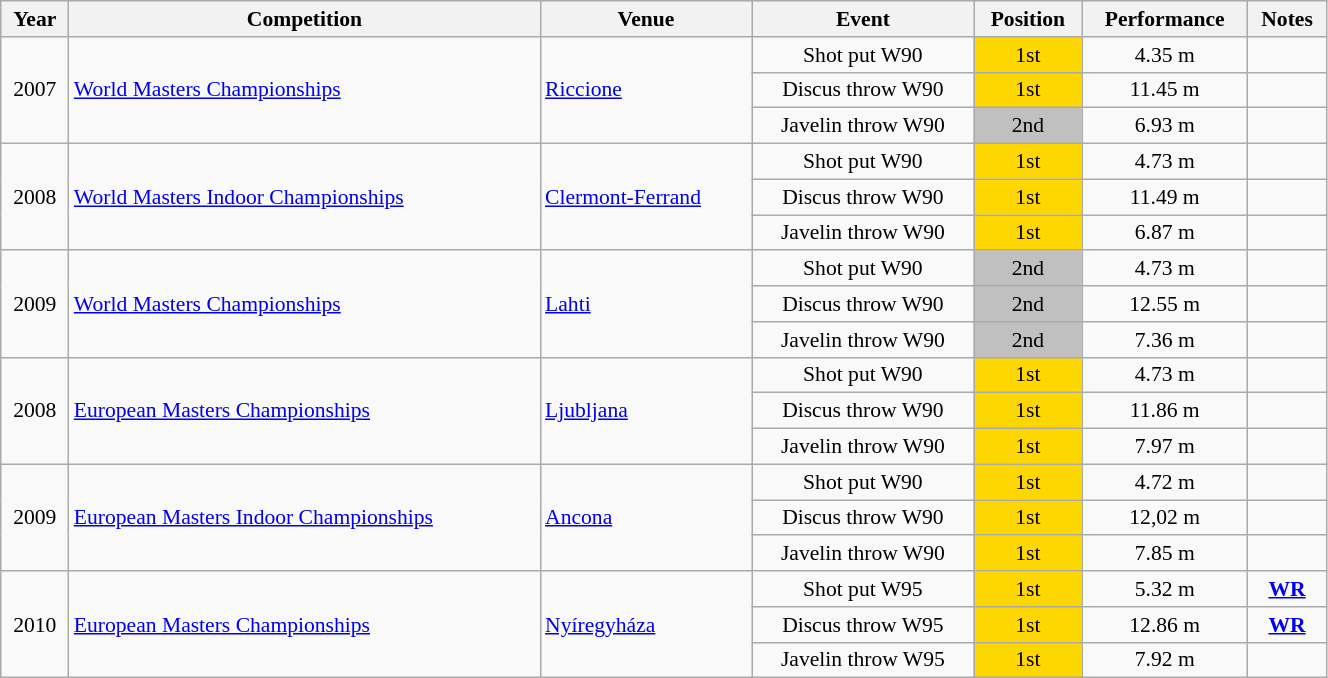<table class="wikitable" width=70% style="font-size:90%; text-align:center;">
<tr>
<th>Year</th>
<th>Competition</th>
<th>Venue</th>
<th>Event</th>
<th>Position</th>
<th>Performance</th>
<th>Notes</th>
</tr>
<tr>
<td rowspan=3>2007</td>
<td rowspan=3 align=left><a href='#'>World Masters Championships</a></td>
<td rowspan=3 align=left> <a href='#'>Riccione</a></td>
<td>Shot put W90</td>
<td bgcolor=gold>1st</td>
<td>4.35 m</td>
<td></td>
</tr>
<tr>
<td>Discus throw W90</td>
<td bgcolor=gold>1st</td>
<td>11.45 m</td>
<td></td>
</tr>
<tr>
<td>Javelin throw W90</td>
<td bgcolor="silver" align="center">2nd</td>
<td>6.93 m</td>
<td></td>
</tr>
<tr>
<td rowspan=3 align=center>2008</td>
<td rowspan=3 align=left><a href='#'>World Masters Indoor Championships</a></td>
<td rowspan=3 align=left> <a href='#'>Clermont-Ferrand</a></td>
<td>Shot put W90</td>
<td bgcolor=gold>1st</td>
<td>4.73 m</td>
<td></td>
</tr>
<tr>
<td>Discus throw W90</td>
<td bgcolor=gold>1st</td>
<td>11.49 m</td>
<td></td>
</tr>
<tr>
<td>Javelin throw W90</td>
<td bgcolor=gold>1st</td>
<td>6.87 m</td>
<td></td>
</tr>
<tr>
<td rowspan=3 align=center>2009</td>
<td rowspan=3 align=left><a href='#'>World Masters Championships</a></td>
<td rowspan=3 align=left> <a href='#'>Lahti</a></td>
<td>Shot put W90</td>
<td bgcolor="silver" align="center">2nd</td>
<td>4.73 m</td>
<td></td>
</tr>
<tr>
<td>Discus throw W90</td>
<td bgcolor="silver" align="center">2nd</td>
<td>12.55 m</td>
<td></td>
</tr>
<tr>
<td>Javelin throw W90</td>
<td bgcolor="silver" align="center">2nd</td>
<td>7.36 m</td>
<td></td>
</tr>
<tr>
<td rowspan=3>2008</td>
<td rowspan=3 align=left><a href='#'>European Masters Championships</a></td>
<td rowspan=3 align=left> <a href='#'>Ljubljana</a></td>
<td>Shot put W90</td>
<td bgcolor=gold>1st</td>
<td>4.73 m</td>
<td></td>
</tr>
<tr>
<td>Discus throw W90</td>
<td bgcolor=gold>1st</td>
<td>11.86 m</td>
<td></td>
</tr>
<tr>
<td>Javelin throw W90</td>
<td bgcolor=gold>1st</td>
<td>7.97 m</td>
<td></td>
</tr>
<tr>
<td rowspan=3>2009</td>
<td rowspan=3 align=left><a href='#'>European Masters Indoor Championships</a></td>
<td rowspan=3 align=left> <a href='#'>Ancona</a></td>
<td>Shot put W90</td>
<td bgcolor=gold>1st</td>
<td>4.72 m</td>
<td></td>
</tr>
<tr>
<td>Discus throw W90</td>
<td bgcolor=gold>1st</td>
<td>12,02 m</td>
<td></td>
</tr>
<tr>
<td>Javelin throw W90</td>
<td bgcolor=gold>1st</td>
<td>7.85 m</td>
<td></td>
</tr>
<tr>
<td rowspan=3>2010</td>
<td rowspan=3 align=left><a href='#'>European Masters Championships</a></td>
<td rowspan=3 align=left> <a href='#'>Nyíregyháza</a></td>
<td>Shot put W95</td>
<td bgcolor=gold>1st</td>
<td>5.32 m </td>
<td><strong><a href='#'>WR</a></strong></td>
</tr>
<tr>
<td>Discus throw W95</td>
<td bgcolor=gold>1st</td>
<td>12.86 m </td>
<td><strong><a href='#'>WR</a></strong></td>
</tr>
<tr>
<td>Javelin throw W95</td>
<td bgcolor=gold>1st</td>
<td>7.92 m</td>
<td></td>
</tr>
</table>
